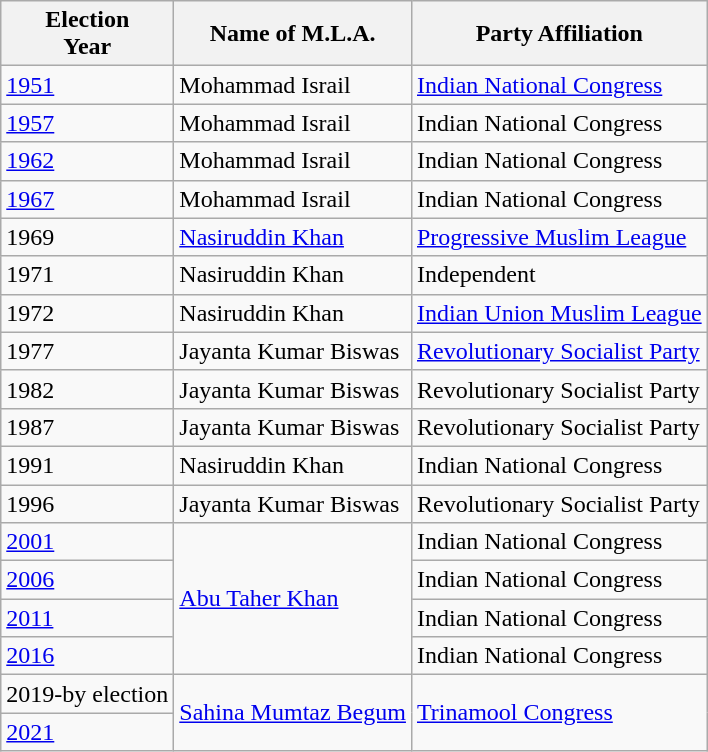<table class="wikitable sortable"ìÍĦĤĠčw>
<tr>
<th>Election<br> Year</th>
<th>Name of M.L.A.</th>
<th>Party Affiliation</th>
</tr>
<tr>
<td><a href='#'>1951</a></td>
<td>Mohammad Israil</td>
<td><a href='#'>Indian National Congress</a></td>
</tr>
<tr>
<td><a href='#'>1957</a></td>
<td>Mohammad Israil</td>
<td>Indian National Congress</td>
</tr>
<tr>
<td><a href='#'>1962</a></td>
<td>Mohammad Israil</td>
<td>Indian National Congress</td>
</tr>
<tr>
<td><a href='#'>1967</a></td>
<td>Mohammad Israil</td>
<td>Indian National Congress</td>
</tr>
<tr>
<td>1969</td>
<td><a href='#'>Nasiruddin Khan</a></td>
<td><a href='#'>Progressive Muslim League</a></td>
</tr>
<tr>
<td>1971</td>
<td>Nasiruddin Khan</td>
<td>Independent</td>
</tr>
<tr>
<td>1972</td>
<td>Nasiruddin Khan</td>
<td><a href='#'>Indian Union Muslim League</a></td>
</tr>
<tr>
<td>1977</td>
<td>Jayanta Kumar Biswas</td>
<td><a href='#'>Revolutionary Socialist Party</a></td>
</tr>
<tr>
<td>1982</td>
<td>Jayanta Kumar Biswas</td>
<td>Revolutionary Socialist Party</td>
</tr>
<tr>
<td>1987</td>
<td>Jayanta Kumar Biswas</td>
<td>Revolutionary Socialist Party</td>
</tr>
<tr>
<td>1991</td>
<td>Nasiruddin Khan</td>
<td>Indian National Congress</td>
</tr>
<tr>
<td>1996</td>
<td>Jayanta Kumar Biswas</td>
<td>Revolutionary Socialist Party</td>
</tr>
<tr>
<td><a href='#'>2001</a></td>
<td rowspan="4"><a href='#'>Abu Taher Khan</a></td>
<td>Indian National Congress</td>
</tr>
<tr>
<td><a href='#'>2006</a></td>
<td>Indian National Congress</td>
</tr>
<tr>
<td><a href='#'>2011</a></td>
<td>Indian National Congress</td>
</tr>
<tr>
<td><a href='#'>2016</a></td>
<td>Indian National Congress</td>
</tr>
<tr>
<td>2019-by election</td>
<td rowspan=2><a href='#'>Sahina Mumtaz Begum</a></td>
<td rowspan=2><a href='#'>Trinamool Congress</a></td>
</tr>
<tr>
<td><a href='#'>2021</a></td>
</tr>
</table>
